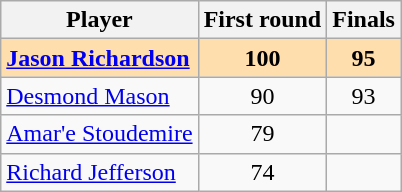<table class="wikitable">
<tr>
<th>Player</th>
<th>First round</th>
<th>Finals</th>
</tr>
<tr style="background:#ffdead; text-align:center;">
<td align=left><strong><a href='#'>Jason Richardson</a></strong> </td>
<td><strong>100</strong> </td>
<td><strong>95</strong> </td>
</tr>
<tr align=center>
<td align=left><a href='#'>Desmond Mason</a> </td>
<td>90  </td>
<td>93 </td>
</tr>
<tr align=center>
<td align=left><a href='#'>Amar'e Stoudemire</a> </td>
<td>79 </td>
<td></td>
</tr>
<tr align=center>
<td align=left><a href='#'>Richard Jefferson</a> </td>
<td>74 </td>
<td></td>
</tr>
</table>
